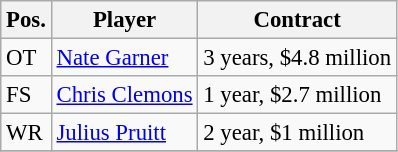<table class="wikitable" style="font-size: 95%; text-align: left;">
<tr>
<th>Pos.</th>
<th>Player</th>
<th>Contract</th>
</tr>
<tr>
<td>OT</td>
<td><a href='#'>Nate Garner</a></td>
<td>3 years, $4.8 million</td>
</tr>
<tr>
<td>FS</td>
<td><a href='#'>Chris Clemons</a></td>
<td>1 year, $2.7 million</td>
</tr>
<tr>
<td>WR</td>
<td><a href='#'>Julius Pruitt</a></td>
<td>2 year, $1 million</td>
</tr>
<tr>
</tr>
</table>
